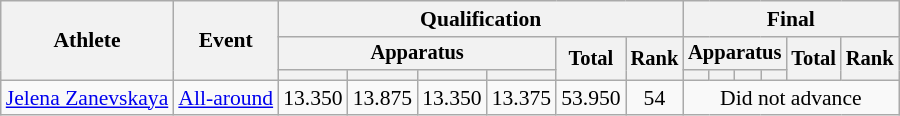<table class="wikitable" style="font-size:90%">
<tr>
<th rowspan=3>Athlete</th>
<th rowspan=3>Event</th>
<th colspan=6>Qualification</th>
<th colspan=6>Final</th>
</tr>
<tr style="font-size:95%">
<th colspan=4>Apparatus</th>
<th rowspan=2>Total</th>
<th rowspan=2>Rank</th>
<th colspan=4>Apparatus</th>
<th rowspan=2>Total</th>
<th rowspan=2>Rank</th>
</tr>
<tr style="font-size:95%">
<th></th>
<th></th>
<th></th>
<th></th>
<th></th>
<th></th>
<th></th>
<th></th>
</tr>
<tr align=center>
<td align=left><a href='#'>Jelena Zanevskaya</a></td>
<td align=left><a href='#'>All-around</a></td>
<td>13.350</td>
<td>13.875</td>
<td>13.350</td>
<td>13.375</td>
<td>53.950</td>
<td>54</td>
<td colspan=6>Did not advance</td>
</tr>
</table>
